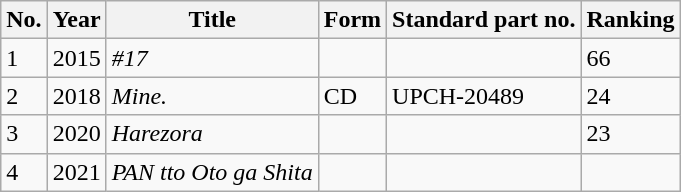<table class="wikitable">
<tr>
<th>No.</th>
<th>Year</th>
<th>Title</th>
<th>Form</th>
<th>Standard part no.</th>
<th>Ranking</th>
</tr>
<tr>
<td>1</td>
<td>2015</td>
<td><em>#17</em></td>
<td></td>
<td></td>
<td>66</td>
</tr>
<tr>
<td>2</td>
<td>2018</td>
<td><em>Mine.</em></td>
<td>CD</td>
<td>UPCH-20489</td>
<td>24</td>
</tr>
<tr>
<td>3</td>
<td>2020</td>
<td><em>Harezora</em></td>
<td></td>
<td></td>
<td>23</td>
</tr>
<tr>
<td>4</td>
<td>2021</td>
<td><em>PAN tto Oto ga Shita</em></td>
<td></td>
<td></td>
<td></td>
</tr>
</table>
